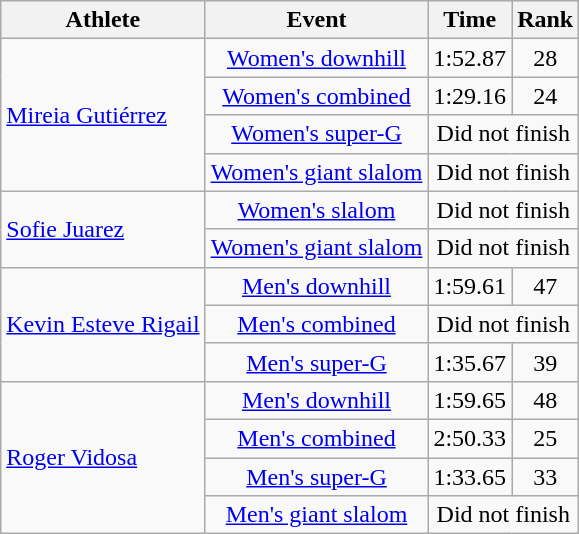<table class="wikitable">
<tr>
<th>Athlete</th>
<th>Event</th>
<th>Time</th>
<th>Rank</th>
</tr>
<tr>
<td rowspan=4><a href='#'>Mireia Gutiérrez</a></td>
<td align="center"><a href='#'>Women's downhill</a></td>
<td align="center">1:52.87</td>
<td align="center">28</td>
</tr>
<tr>
<td align="center"><a href='#'>Women's combined</a></td>
<td align="center">1:29.16</td>
<td align="center">24</td>
</tr>
<tr>
<td align="center"><a href='#'>Women's super-G</a></td>
<td colspan=2 align="center">Did not finish</td>
</tr>
<tr>
<td align="center"><a href='#'>Women's giant slalom</a></td>
<td colspan=2 align="center">Did not finish</td>
</tr>
<tr>
<td rowspan=2><a href='#'>Sofie Juarez</a></td>
<td align="center"><a href='#'>Women's slalom</a></td>
<td colspan=2 align="center">Did not finish</td>
</tr>
<tr>
<td align="center"><a href='#'>Women's giant slalom</a></td>
<td colspan=2 align="center">Did not finish</td>
</tr>
<tr>
<td rowspan=3><a href='#'>Kevin Esteve Rigail</a></td>
<td align="center"><a href='#'>Men's downhill</a></td>
<td align="center">1:59.61</td>
<td align="center">47</td>
</tr>
<tr>
<td align="center"><a href='#'>Men's combined</a></td>
<td colspan=2 align="center">Did not finish</td>
</tr>
<tr>
<td align="center"><a href='#'>Men's super-G</a></td>
<td align="center">1:35.67</td>
<td align="center">39</td>
</tr>
<tr>
<td rowspan=4><a href='#'>Roger Vidosa</a></td>
<td align="center"><a href='#'>Men's downhill</a></td>
<td align="center">1:59.65</td>
<td align="center">48</td>
</tr>
<tr>
<td align="center"><a href='#'>Men's combined</a></td>
<td align="center">2:50.33</td>
<td align="center">25</td>
</tr>
<tr>
<td align="center"><a href='#'>Men's super-G</a></td>
<td align="center">1:33.65</td>
<td align="center">33</td>
</tr>
<tr>
<td align="center"><a href='#'>Men's giant slalom</a></td>
<td align="center" colspan=2>Did not finish</td>
</tr>
</table>
